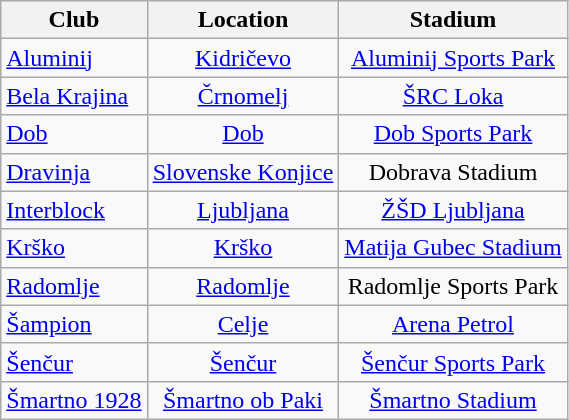<table class="wikitable" style="text-align:center;">
<tr>
<th>Club</th>
<th>Location</th>
<th>Stadium</th>
</tr>
<tr>
<td style="text-align:left;"><a href='#'>Aluminij</a></td>
<td><a href='#'>Kidričevo</a></td>
<td><a href='#'>Aluminij Sports Park</a></td>
</tr>
<tr>
<td style="text-align:left;"><a href='#'>Bela Krajina</a></td>
<td><a href='#'>Črnomelj</a></td>
<td><a href='#'>ŠRC Loka</a></td>
</tr>
<tr>
<td style="text-align:left;"><a href='#'>Dob</a></td>
<td><a href='#'>Dob</a></td>
<td><a href='#'>Dob Sports Park</a></td>
</tr>
<tr>
<td style="text-align:left;"><a href='#'>Dravinja</a></td>
<td><a href='#'>Slovenske Konjice</a></td>
<td>Dobrava Stadium</td>
</tr>
<tr>
<td style="text-align:left;"><a href='#'>Interblock</a></td>
<td><a href='#'>Ljubljana</a></td>
<td><a href='#'>ŽŠD Ljubljana</a></td>
</tr>
<tr>
<td style="text-align:left;"><a href='#'>Krško</a></td>
<td><a href='#'>Krško</a></td>
<td><a href='#'>Matija Gubec Stadium</a></td>
</tr>
<tr>
<td style="text-align:left;"><a href='#'>Radomlje</a></td>
<td><a href='#'>Radomlje</a></td>
<td>Radomlje Sports Park</td>
</tr>
<tr>
<td style="text-align:left;"><a href='#'>Šampion</a></td>
<td><a href='#'>Celje</a></td>
<td><a href='#'>Arena Petrol</a></td>
</tr>
<tr>
<td style="text-align:left;"><a href='#'>Šenčur</a></td>
<td><a href='#'>Šenčur</a></td>
<td><a href='#'>Šenčur Sports Park</a></td>
</tr>
<tr>
<td style="text-align:left;"><a href='#'>Šmartno 1928</a></td>
<td><a href='#'>Šmartno ob Paki</a></td>
<td><a href='#'>Šmartno Stadium</a></td>
</tr>
</table>
